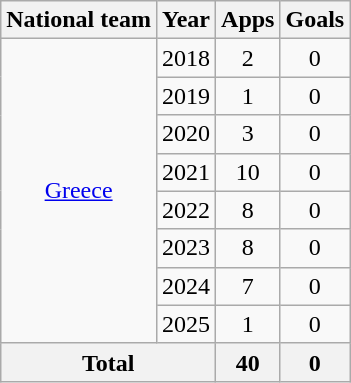<table class="wikitable" style="text-align: center;">
<tr>
<th>National team</th>
<th>Year</th>
<th>Apps</th>
<th>Goals</th>
</tr>
<tr>
<td rowspan="8"><a href='#'>Greece</a></td>
<td>2018</td>
<td>2</td>
<td>0</td>
</tr>
<tr>
<td>2019</td>
<td>1</td>
<td>0</td>
</tr>
<tr>
<td>2020</td>
<td>3</td>
<td>0</td>
</tr>
<tr>
<td>2021</td>
<td>10</td>
<td>0</td>
</tr>
<tr>
<td>2022</td>
<td>8</td>
<td>0</td>
</tr>
<tr>
<td>2023</td>
<td>8</td>
<td>0</td>
</tr>
<tr>
<td>2024</td>
<td>7</td>
<td>0</td>
</tr>
<tr>
<td>2025</td>
<td>1</td>
<td>0</td>
</tr>
<tr>
<th colspan="2">Total</th>
<th>40</th>
<th>0</th>
</tr>
</table>
